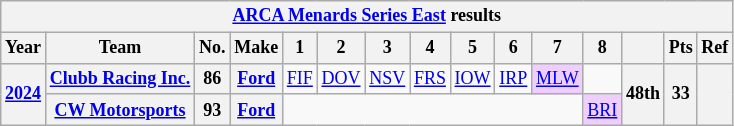<table class="wikitable" style="text-align:center; font-size:75%">
<tr>
<th colspan=15><a href='#'>ARCA Menards Series East</a> results</th>
</tr>
<tr>
<th>Year</th>
<th>Team</th>
<th>No.</th>
<th>Make</th>
<th>1</th>
<th>2</th>
<th>3</th>
<th>4</th>
<th>5</th>
<th>6</th>
<th>7</th>
<th>8</th>
<th></th>
<th>Pts</th>
<th>Ref</th>
</tr>
<tr>
<th rowspan=2><a href='#'>2024</a></th>
<th><a href='#'>Clubb Racing Inc.</a></th>
<th>86</th>
<th><a href='#'>Ford</a></th>
<td><a href='#'>FIF</a></td>
<td><a href='#'>DOV</a></td>
<td><a href='#'>NSV</a></td>
<td><a href='#'>FRS</a></td>
<td><a href='#'>IOW</a></td>
<td><a href='#'>IRP</a></td>
<td style="background:#EFCFFF;"><a href='#'>MLW</a><br></td>
<td></td>
<th rowspan=2>48th</th>
<th rowspan=2>33</th>
<th rowspan=2></th>
</tr>
<tr>
<th><a href='#'>CW Motorsports</a></th>
<th>93</th>
<th><a href='#'>Ford</a></th>
<td colspan=7></td>
<td style="background:#EFCFFF;"><a href='#'>BRI</a><br></td>
</tr>
</table>
